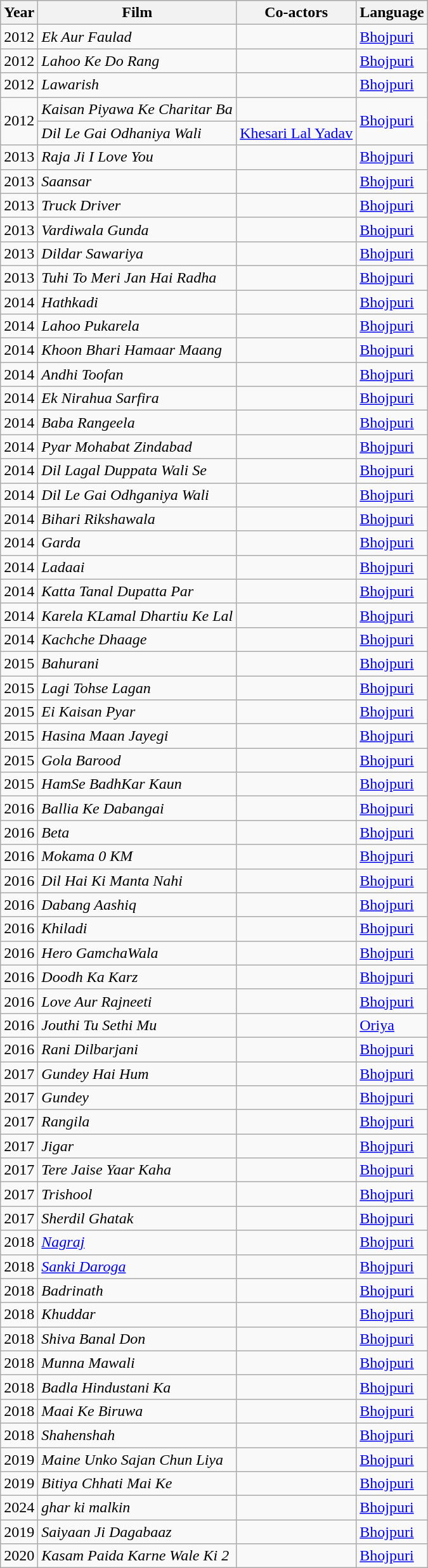<table class="wikitable">
<tr style="background:#ccc; text-align:center;">
<th>Year</th>
<th>Film</th>
<th>Co-actors</th>
<th>Language</th>
</tr>
<tr>
<td>2012</td>
<td><em>Ek Aur Faulad</em></td>
<td></td>
<td><a href='#'>Bhojpuri</a></td>
</tr>
<tr>
<td>2012</td>
<td><em>Lahoo Ke Do Rang</em></td>
<td></td>
<td><a href='#'>Bhojpuri</a></td>
</tr>
<tr>
<td>2012</td>
<td><em>Lawarish</em></td>
<td></td>
<td><a href='#'>Bhojpuri</a></td>
</tr>
<tr>
<td rowspan="2">2012</td>
<td><em>Kaisan Piyawa Ke Charitar Ba</em></td>
<td></td>
<td rowspan="2"><a href='#'>Bhojpuri</a></td>
</tr>
<tr>
<td><em>Dil Le Gai Odhaniya Wali</em></td>
<td><a href='#'>Khesari Lal Yadav</a></td>
</tr>
<tr>
<td>2013</td>
<td><em>Raja Ji I Love You</em></td>
<td></td>
<td><a href='#'>Bhojpuri</a></td>
</tr>
<tr>
<td>2013</td>
<td><em>Saansar</em></td>
<td></td>
<td><a href='#'>Bhojpuri</a></td>
</tr>
<tr>
<td>2013</td>
<td><em>Truck Driver</em></td>
<td></td>
<td><a href='#'>Bhojpuri</a></td>
</tr>
<tr>
<td>2013</td>
<td><em>Vardiwala Gunda</em></td>
<td></td>
<td><a href='#'>Bhojpuri</a></td>
</tr>
<tr>
<td>2013</td>
<td><em>Dildar Sawariya</em></td>
<td></td>
<td><a href='#'>Bhojpuri</a></td>
</tr>
<tr>
<td>2013</td>
<td><em>Tuhi To Meri Jan Hai Radha</em></td>
<td></td>
<td><a href='#'>Bhojpuri</a></td>
</tr>
<tr>
<td>2014</td>
<td><em>Hathkadi</em> </td>
<td></td>
<td><a href='#'>Bhojpuri</a></td>
</tr>
<tr>
<td>2014</td>
<td><em>Lahoo Pukarela</em></td>
<td></td>
<td><a href='#'>Bhojpuri</a></td>
</tr>
<tr>
<td>2014</td>
<td><em>Khoon Bhari Hamaar Maang</em></td>
<td></td>
<td><a href='#'>Bhojpuri</a></td>
</tr>
<tr>
<td>2014</td>
<td><em>Andhi Toofan</em></td>
<td></td>
<td><a href='#'>Bhojpuri</a></td>
</tr>
<tr>
<td>2014</td>
<td><em>Ek Nirahua Sarfira</em></td>
<td></td>
<td><a href='#'>Bhojpuri</a></td>
</tr>
<tr>
<td>2014</td>
<td><em>Baba Rangeela</em></td>
<td></td>
<td><a href='#'>Bhojpuri</a></td>
</tr>
<tr>
<td>2014</td>
<td><em>Pyar Mohabat Zindabad</em></td>
<td></td>
<td><a href='#'>Bhojpuri</a></td>
</tr>
<tr>
<td>2014</td>
<td><em>Dil Lagal Duppata Wali Se</em></td>
<td></td>
<td><a href='#'>Bhojpuri</a></td>
</tr>
<tr>
<td>2014</td>
<td><em>Dil Le Gai Odhganiya Wali</em></td>
<td></td>
<td><a href='#'>Bhojpuri</a></td>
</tr>
<tr>
<td>2014</td>
<td><em>Bihari Rikshawala</em></td>
<td></td>
<td><a href='#'>Bhojpuri</a></td>
</tr>
<tr>
<td>2014</td>
<td><em>Garda</em></td>
<td></td>
<td><a href='#'>Bhojpuri</a></td>
</tr>
<tr>
<td>2014</td>
<td><em>Ladaai</em></td>
<td></td>
<td><a href='#'>Bhojpuri</a></td>
</tr>
<tr>
<td>2014</td>
<td><em>Katta Tanal Dupatta Par</em></td>
<td></td>
<td><a href='#'>Bhojpuri</a></td>
</tr>
<tr>
<td>2014</td>
<td><em>Karela KLamal Dhartiu Ke Lal</em></td>
<td></td>
<td><a href='#'>Bhojpuri</a></td>
</tr>
<tr>
<td>2014</td>
<td><em>Kachche Dhaage</em></td>
<td></td>
<td><a href='#'>Bhojpuri</a></td>
</tr>
<tr>
<td>2015</td>
<td><em>Bahurani</em></td>
<td></td>
<td><a href='#'>Bhojpuri</a></td>
</tr>
<tr>
<td>2015</td>
<td><em>Lagi Tohse Lagan</em></td>
<td></td>
<td><a href='#'>Bhojpuri</a></td>
</tr>
<tr>
<td>2015</td>
<td><em>Ei Kaisan Pyar</em></td>
<td></td>
<td><a href='#'>Bhojpuri</a></td>
</tr>
<tr>
<td>2015</td>
<td><em>Hasina Maan Jayegi</em></td>
<td></td>
<td><a href='#'>Bhojpuri</a></td>
</tr>
<tr>
<td>2015</td>
<td><em>Gola Barood</em></td>
<td></td>
<td><a href='#'>Bhojpuri</a></td>
</tr>
<tr>
<td>2015</td>
<td><em>HamSe BadhKar Kaun</em></td>
<td></td>
<td><a href='#'>Bhojpuri</a></td>
</tr>
<tr>
<td>2016</td>
<td><em>Ballia Ke Dabangai</em></td>
<td></td>
<td><a href='#'>Bhojpuri</a></td>
</tr>
<tr>
<td>2016</td>
<td><em>Beta</em></td>
<td></td>
<td><a href='#'>Bhojpuri</a></td>
</tr>
<tr>
<td>2016</td>
<td><em>Mokama 0 KM</em></td>
<td></td>
<td><a href='#'>Bhojpuri</a></td>
</tr>
<tr>
<td>2016</td>
<td><em>Dil Hai Ki Manta Nahi</em></td>
<td></td>
<td><a href='#'>Bhojpuri</a></td>
</tr>
<tr>
<td>2016</td>
<td><em>Dabang Aashiq</em></td>
<td></td>
<td><a href='#'>Bhojpuri</a></td>
</tr>
<tr>
<td>2016</td>
<td><em>Khiladi</em></td>
<td></td>
<td><a href='#'>Bhojpuri</a></td>
</tr>
<tr>
<td>2016</td>
<td><em>Hero GamchaWala</em></td>
<td></td>
<td><a href='#'>Bhojpuri</a></td>
</tr>
<tr>
<td>2016</td>
<td><em>Doodh Ka Karz</em></td>
<td></td>
<td><a href='#'>Bhojpuri</a></td>
</tr>
<tr>
<td>2016</td>
<td><em>Love Aur Rajneeti</em></td>
<td></td>
<td><a href='#'>Bhojpuri</a></td>
</tr>
<tr>
<td>2016</td>
<td><em>Jouthi Tu Sethi Mu</em></td>
<td></td>
<td><a href='#'>Oriya</a></td>
</tr>
<tr>
<td>2016</td>
<td><em>Rani Dilbarjani</em></td>
<td></td>
<td><a href='#'>Bhojpuri</a></td>
</tr>
<tr>
<td>2017</td>
<td><em>Gundey Hai Hum</em></td>
<td></td>
<td><a href='#'>Bhojpuri</a></td>
</tr>
<tr>
<td>2017</td>
<td><em>Gundey</em></td>
<td></td>
<td><a href='#'>Bhojpuri</a></td>
</tr>
<tr>
<td>2017</td>
<td><em>Rangila</em></td>
<td></td>
<td><a href='#'>Bhojpuri</a></td>
</tr>
<tr>
<td>2017</td>
<td><em>Jigar</em></td>
<td></td>
<td><a href='#'>Bhojpuri</a></td>
</tr>
<tr>
<td>2017</td>
<td><em>Tere Jaise Yaar Kaha</em></td>
<td></td>
<td><a href='#'>Bhojpuri</a></td>
</tr>
<tr>
<td>2017</td>
<td><em>Trishool</em></td>
<td></td>
<td><a href='#'>Bhojpuri</a></td>
</tr>
<tr>
<td>2017</td>
<td><em>Sherdil Ghatak</em></td>
<td></td>
<td><a href='#'>Bhojpuri</a></td>
</tr>
<tr>
<td>2018</td>
<td><em><a href='#'>Nagraj</a></em></td>
<td></td>
<td><a href='#'>Bhojpuri</a></td>
</tr>
<tr>
<td>2018</td>
<td><em><a href='#'>Sanki Daroga</a></em></td>
<td></td>
<td><a href='#'>Bhojpuri</a></td>
</tr>
<tr>
<td>2018</td>
<td><em>Badrinath</em></td>
<td></td>
<td><a href='#'>Bhojpuri</a></td>
</tr>
<tr>
<td>2018</td>
<td><em>Khuddar</em></td>
<td></td>
<td><a href='#'>Bhojpuri</a></td>
</tr>
<tr>
<td>2018</td>
<td><em>Shiva Banal Don</em></td>
<td></td>
<td><a href='#'>Bhojpuri</a></td>
</tr>
<tr>
<td>2018</td>
<td><em>Munna Mawali</em></td>
<td></td>
<td><a href='#'>Bhojpuri</a></td>
</tr>
<tr>
<td>2018</td>
<td><em>Badla Hindustani Ka</em></td>
<td></td>
<td><a href='#'>Bhojpuri</a></td>
</tr>
<tr>
<td>2018</td>
<td><em>Maai Ke Biruwa</em></td>
<td></td>
<td><a href='#'>Bhojpuri</a></td>
</tr>
<tr>
<td>2018</td>
<td><em>Shahenshah</em></td>
<td></td>
<td><a href='#'>Bhojpuri</a></td>
</tr>
<tr>
<td>2019</td>
<td><em>Maine Unko Sajan Chun Liya</em> </td>
<td></td>
<td><a href='#'>Bhojpuri</a></td>
</tr>
<tr>
<td>2019</td>
<td><em>Bitiya Chhati Mai Ke</em></td>
<td></td>
<td><a href='#'>Bhojpuri</a></td>
</tr>
<tr>
<td>2024</td>
<td><em>ghar ki malkin</em></td>
<td></td>
<td><a href='#'>Bhojpuri</a></td>
</tr>
<tr>
<td>2019</td>
<td><em>Saiyaan Ji Dagabaaz</em> </td>
<td></td>
<td><a href='#'>Bhojpuri</a></td>
</tr>
<tr>
<td>2020</td>
<td><em>Kasam Paida Karne Wale Ki 2</em></td>
<td></td>
<td><a href='#'>Bhojpuri</a></td>
</tr>
</table>
